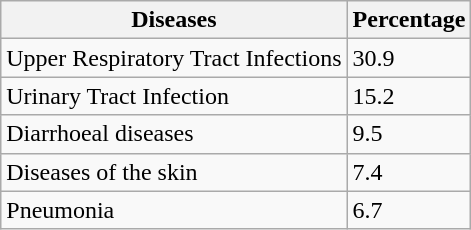<table class="wikitable">
<tr>
<th>Diseases</th>
<th>Percentage</th>
</tr>
<tr>
<td>Upper Respiratory Tract Infections</td>
<td>30.9</td>
</tr>
<tr>
<td>Urinary Tract Infection</td>
<td>15.2</td>
</tr>
<tr>
<td>Diarrhoeal diseases</td>
<td>9.5</td>
</tr>
<tr>
<td>Diseases of the skin</td>
<td>7.4</td>
</tr>
<tr>
<td>Pneumonia</td>
<td>6.7</td>
</tr>
</table>
